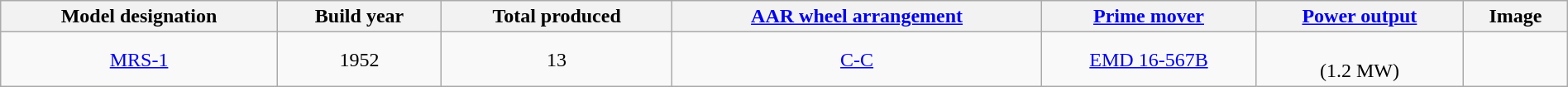<table class="wikitable" style="width: 100%">
<tr>
<th>Model designation</th>
<th>Build year</th>
<th>Total produced</th>
<th><a href='#'>AAR wheel arrangement</a></th>
<th><a href='#'>Prime mover</a></th>
<th><a href='#'>Power output</a></th>
<th class="unsortable">Image</th>
</tr>
<tr align="center">
<td><a href='#'>MRS-1</a></td>
<td>1952</td>
<td>13</td>
<td><a href='#'>C-C</a></td>
<td><a href='#'>EMD 16-567B</a></td>
<td><br>(1.2 MW)</td>
<td></td>
</tr>
</table>
